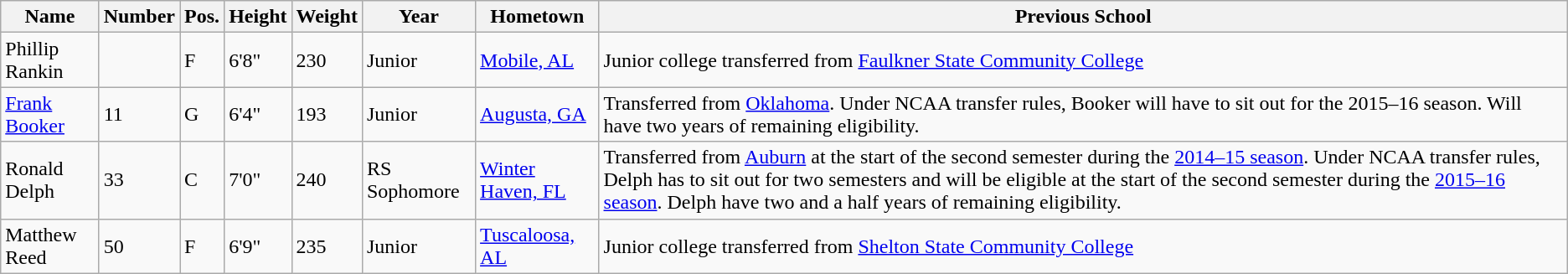<table class="wikitable sortable" border="1">
<tr>
<th>Name</th>
<th>Number</th>
<th>Pos.</th>
<th>Height</th>
<th>Weight</th>
<th>Year</th>
<th>Hometown</th>
<th class="unsortable">Previous School</th>
</tr>
<tr>
<td>Phillip Rankin</td>
<td></td>
<td>F</td>
<td>6'8"</td>
<td>230</td>
<td>Junior</td>
<td><a href='#'>Mobile, AL</a></td>
<td>Junior college transferred from <a href='#'>Faulkner State Community College</a></td>
</tr>
<tr>
<td><a href='#'>Frank Booker</a></td>
<td>11</td>
<td>G</td>
<td>6'4"</td>
<td>193</td>
<td>Junior</td>
<td><a href='#'>Augusta, GA</a></td>
<td>Transferred from <a href='#'>Oklahoma</a>. Under NCAA transfer rules, Booker will have to sit out for the 2015–16 season. Will have two years of remaining eligibility.</td>
</tr>
<tr>
<td>Ronald Delph</td>
<td>33</td>
<td>C</td>
<td>7'0"</td>
<td>240</td>
<td>RS Sophomore</td>
<td><a href='#'>Winter Haven, FL</a></td>
<td>Transferred from <a href='#'>Auburn</a> at the start of the second semester during the <a href='#'>2014–15 season</a>. Under NCAA transfer rules, Delph has to sit out for two semesters and will be eligible at the start of the second semester during the <a href='#'>2015–16 season</a>. Delph have two and a half years of remaining eligibility.</td>
</tr>
<tr>
<td>Matthew Reed</td>
<td>50</td>
<td>F</td>
<td>6'9"</td>
<td>235</td>
<td>Junior</td>
<td><a href='#'>Tuscaloosa, AL</a></td>
<td>Junior college transferred from <a href='#'>Shelton State Community College</a></td>
</tr>
</table>
